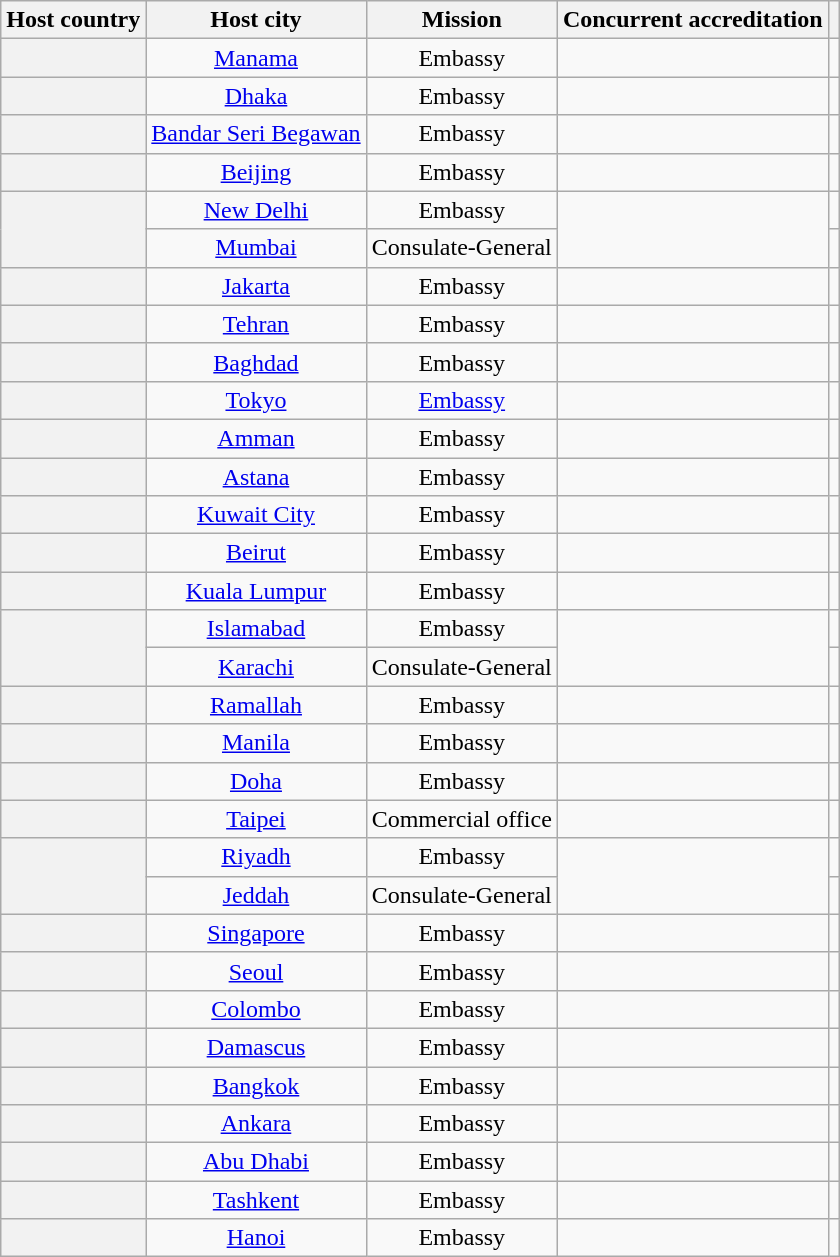<table class="wikitable plainrowheaders" style="text-align:center;">
<tr>
<th scope="col">Host country</th>
<th scope="col">Host city</th>
<th scope="col">Mission</th>
<th scope="col">Concurrent accreditation</th>
<th scope="col"></th>
</tr>
<tr>
<th scope="row"></th>
<td><a href='#'>Manama</a></td>
<td>Embassy</td>
<td></td>
<td></td>
</tr>
<tr>
<th scope="row"></th>
<td><a href='#'>Dhaka</a></td>
<td>Embassy</td>
<td></td>
<td></td>
</tr>
<tr>
<th scope="row"></th>
<td><a href='#'>Bandar Seri Begawan</a></td>
<td>Embassy</td>
<td></td>
<td></td>
</tr>
<tr>
<th scope="row"></th>
<td><a href='#'>Beijing</a></td>
<td>Embassy</td>
<td></td>
<td></td>
</tr>
<tr>
<th scope="row" rowspan="2"></th>
<td><a href='#'>New Delhi</a></td>
<td>Embassy</td>
<td rowspan="2"></td>
<td></td>
</tr>
<tr>
<td><a href='#'>Mumbai</a></td>
<td>Consulate-General</td>
<td></td>
</tr>
<tr>
<th scope="row"></th>
<td><a href='#'>Jakarta</a></td>
<td>Embassy</td>
<td></td>
<td></td>
</tr>
<tr>
<th scope="row"></th>
<td><a href='#'>Tehran</a></td>
<td>Embassy</td>
<td></td>
<td></td>
</tr>
<tr>
<th scope="row"></th>
<td><a href='#'>Baghdad</a></td>
<td>Embassy</td>
<td></td>
<td></td>
</tr>
<tr>
<th scope="row"></th>
<td><a href='#'>Tokyo</a></td>
<td><a href='#'>Embassy</a></td>
<td></td>
<td></td>
</tr>
<tr>
<th scope="row"></th>
<td><a href='#'>Amman</a></td>
<td>Embassy</td>
<td></td>
<td></td>
</tr>
<tr>
<th scope="row"></th>
<td><a href='#'>Astana</a></td>
<td>Embassy</td>
<td></td>
<td></td>
</tr>
<tr>
<th scope="row"></th>
<td><a href='#'>Kuwait City</a></td>
<td>Embassy</td>
<td></td>
<td></td>
</tr>
<tr>
<th scope="row"></th>
<td><a href='#'>Beirut</a></td>
<td>Embassy</td>
<td></td>
<td></td>
</tr>
<tr>
<th scope="row"></th>
<td><a href='#'>Kuala Lumpur</a></td>
<td>Embassy</td>
<td></td>
<td></td>
</tr>
<tr>
<th scope="row" rowspan="2"></th>
<td><a href='#'>Islamabad</a></td>
<td>Embassy</td>
<td rowspan="2"></td>
<td></td>
</tr>
<tr>
<td><a href='#'>Karachi</a></td>
<td>Consulate-General</td>
<td></td>
</tr>
<tr>
<th scope="row"></th>
<td><a href='#'>Ramallah</a></td>
<td>Embassy</td>
<td></td>
<td></td>
</tr>
<tr>
<th scope="row"></th>
<td><a href='#'>Manila</a></td>
<td>Embassy</td>
<td></td>
<td></td>
</tr>
<tr>
<th scope="row"></th>
<td><a href='#'>Doha</a></td>
<td>Embassy</td>
<td></td>
<td></td>
</tr>
<tr>
<th scope="row"></th>
<td><a href='#'>Taipei</a></td>
<td>Commercial office</td>
<td></td>
<td></td>
</tr>
<tr>
<th scope="row" rowspan="2"></th>
<td><a href='#'>Riyadh</a></td>
<td>Embassy</td>
<td rowspan="2"></td>
<td></td>
</tr>
<tr>
<td><a href='#'>Jeddah</a></td>
<td>Consulate-General</td>
<td></td>
</tr>
<tr>
<th scope="row"></th>
<td><a href='#'>Singapore</a></td>
<td>Embassy</td>
<td></td>
<td></td>
</tr>
<tr>
<th scope="row"></th>
<td><a href='#'>Seoul</a></td>
<td>Embassy</td>
<td></td>
<td></td>
</tr>
<tr>
<th scope="row"></th>
<td><a href='#'>Colombo</a></td>
<td>Embassy</td>
<td></td>
<td></td>
</tr>
<tr>
<th scope="row"></th>
<td><a href='#'>Damascus</a></td>
<td>Embassy</td>
<td></td>
<td></td>
</tr>
<tr>
<th scope="row"></th>
<td><a href='#'>Bangkok</a></td>
<td>Embassy</td>
<td></td>
<td></td>
</tr>
<tr>
<th scope="row"></th>
<td><a href='#'>Ankara</a></td>
<td>Embassy</td>
<td></td>
<td></td>
</tr>
<tr>
<th scope="row"></th>
<td><a href='#'>Abu Dhabi</a></td>
<td>Embassy</td>
<td></td>
<td></td>
</tr>
<tr>
<th scope="row"></th>
<td><a href='#'>Tashkent</a></td>
<td>Embassy</td>
<td></td>
<td></td>
</tr>
<tr>
<th scope="row"></th>
<td><a href='#'>Hanoi</a></td>
<td>Embassy</td>
<td></td>
<td></td>
</tr>
</table>
